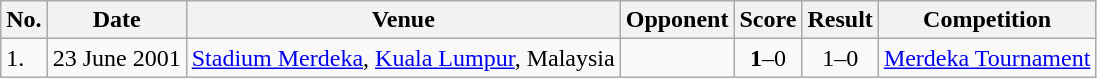<table class="wikitable" border="1">
<tr>
<th>No.</th>
<th>Date</th>
<th>Venue</th>
<th>Opponent</th>
<th>Score</th>
<th>Result</th>
<th>Competition</th>
</tr>
<tr>
<td>1.</td>
<td>23 June 2001</td>
<td><a href='#'>Stadium Merdeka</a>, <a href='#'>Kuala Lumpur</a>, Malaysia</td>
<td></td>
<td align=center><strong>1</strong>–0</td>
<td align=center>1–0</td>
<td><a href='#'>Merdeka Tournament</a></td>
</tr>
</table>
